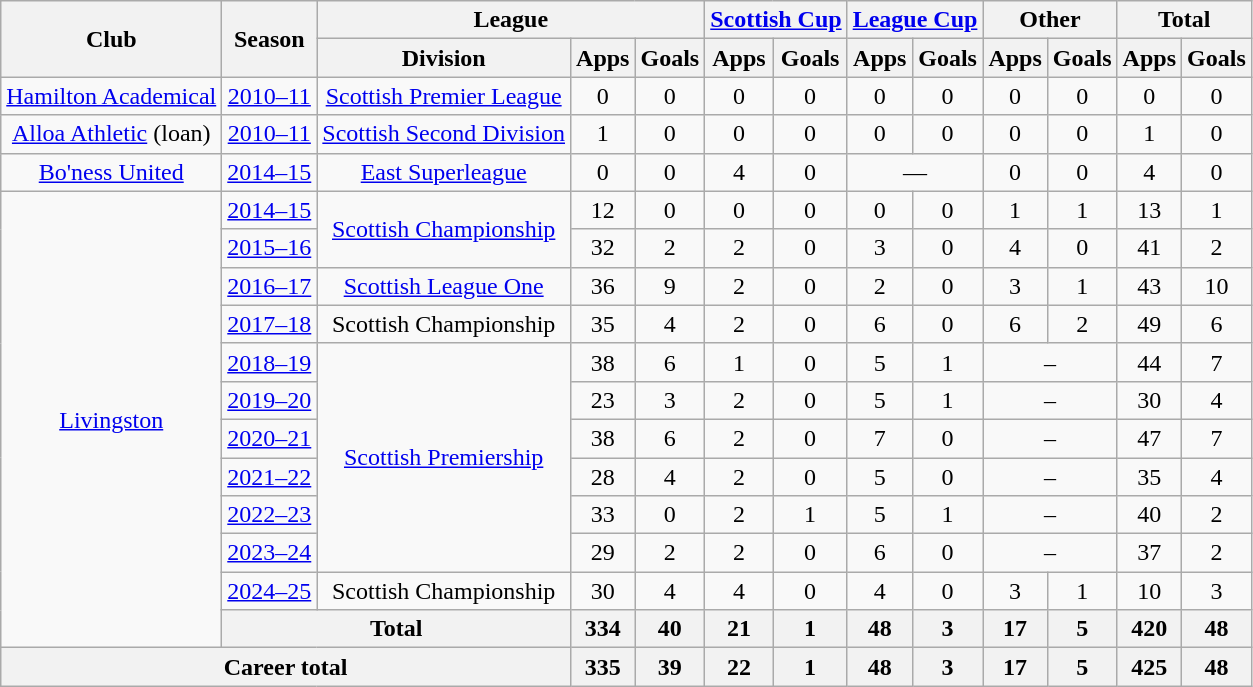<table class="wikitable" style="text-align:center">
<tr>
<th rowspan="2">Club</th>
<th rowspan="2">Season</th>
<th colspan="3">League</th>
<th colspan="2"><a href='#'>Scottish Cup</a></th>
<th colspan="2"><a href='#'>League Cup</a></th>
<th colspan="2">Other</th>
<th colspan="2">Total</th>
</tr>
<tr>
<th>Division</th>
<th>Apps</th>
<th>Goals</th>
<th>Apps</th>
<th>Goals</th>
<th>Apps</th>
<th>Goals</th>
<th>Apps</th>
<th>Goals</th>
<th>Apps</th>
<th>Goals</th>
</tr>
<tr>
<td><a href='#'>Hamilton Academical</a></td>
<td><a href='#'>2010–11</a></td>
<td><a href='#'>Scottish Premier League</a></td>
<td>0</td>
<td>0</td>
<td>0</td>
<td>0</td>
<td>0</td>
<td>0</td>
<td>0</td>
<td>0</td>
<td>0</td>
<td>0</td>
</tr>
<tr>
<td><a href='#'>Alloa Athletic</a> (loan)</td>
<td><a href='#'>2010–11</a></td>
<td><a href='#'>Scottish Second Division</a></td>
<td>1</td>
<td>0</td>
<td>0</td>
<td>0</td>
<td>0</td>
<td>0</td>
<td>0</td>
<td>0</td>
<td>1</td>
<td>0</td>
</tr>
<tr>
<td><a href='#'>Bo'ness United</a></td>
<td><a href='#'>2014–15</a></td>
<td><a href='#'>East Superleague</a></td>
<td>0</td>
<td>0</td>
<td>4</td>
<td>0</td>
<td colspan="2">—</td>
<td>0</td>
<td>0</td>
<td>4</td>
<td>0</td>
</tr>
<tr>
<td rowspan="12"><a href='#'>Livingston</a></td>
<td><a href='#'>2014–15</a></td>
<td rowspan="2"><a href='#'>Scottish Championship</a></td>
<td>12</td>
<td>0</td>
<td>0</td>
<td>0</td>
<td>0</td>
<td>0</td>
<td>1</td>
<td>1</td>
<td>13</td>
<td>1</td>
</tr>
<tr>
<td><a href='#'>2015–16</a></td>
<td>32</td>
<td>2</td>
<td>2</td>
<td>0</td>
<td>3</td>
<td>0</td>
<td>4</td>
<td>0</td>
<td>41</td>
<td>2</td>
</tr>
<tr>
<td><a href='#'>2016–17</a></td>
<td><a href='#'>Scottish League One</a></td>
<td>36</td>
<td>9</td>
<td>2</td>
<td>0</td>
<td>2</td>
<td>0</td>
<td>3</td>
<td>1</td>
<td>43</td>
<td>10</td>
</tr>
<tr>
<td><a href='#'>2017–18</a></td>
<td>Scottish Championship</td>
<td>35</td>
<td>4</td>
<td>2</td>
<td>0</td>
<td>6</td>
<td>0</td>
<td>6</td>
<td>2</td>
<td>49</td>
<td>6</td>
</tr>
<tr>
<td><a href='#'>2018–19</a></td>
<td rowspan="6"><a href='#'>Scottish Premiership</a></td>
<td>38</td>
<td>6</td>
<td>1</td>
<td>0</td>
<td>5</td>
<td>1</td>
<td colspan="2">–</td>
<td>44</td>
<td>7</td>
</tr>
<tr>
<td><a href='#'>2019–20</a></td>
<td>23</td>
<td>3</td>
<td>2</td>
<td>0</td>
<td>5</td>
<td>1</td>
<td colspan="2">–</td>
<td>30</td>
<td>4</td>
</tr>
<tr>
<td><a href='#'>2020–21</a></td>
<td>38</td>
<td>6</td>
<td>2</td>
<td>0</td>
<td>7</td>
<td>0</td>
<td colspan="2">–</td>
<td>47</td>
<td>7</td>
</tr>
<tr>
<td><a href='#'>2021–22</a></td>
<td>28</td>
<td>4</td>
<td>2</td>
<td>0</td>
<td>5</td>
<td>0</td>
<td colspan="2">–</td>
<td>35</td>
<td>4</td>
</tr>
<tr>
<td><a href='#'>2022–23</a></td>
<td>33</td>
<td>0</td>
<td>2</td>
<td>1</td>
<td>5</td>
<td>1</td>
<td colspan="2">–</td>
<td>40</td>
<td>2</td>
</tr>
<tr>
<td><a href='#'>2023–24</a></td>
<td>29</td>
<td>2</td>
<td>2</td>
<td>0</td>
<td>6</td>
<td>0</td>
<td colspan="2">–</td>
<td>37</td>
<td>2</td>
</tr>
<tr>
<td><a href='#'>2024–25</a></td>
<td>Scottish Championship</td>
<td>30</td>
<td>4</td>
<td>4</td>
<td>0</td>
<td>4</td>
<td>0</td>
<td>3</td>
<td>1</td>
<td>10</td>
<td>3</td>
</tr>
<tr>
<th colspan="2">Total</th>
<th>334</th>
<th>40</th>
<th>21</th>
<th>1</th>
<th>48</th>
<th>3</th>
<th>17</th>
<th>5</th>
<th>420</th>
<th>48</th>
</tr>
<tr>
<th colspan="3">Career total</th>
<th>335</th>
<th>39</th>
<th>22</th>
<th>1</th>
<th>48</th>
<th>3</th>
<th>17</th>
<th>5</th>
<th>425</th>
<th>48</th>
</tr>
</table>
